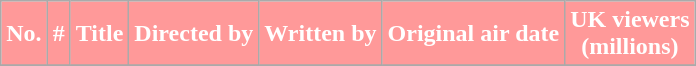<table class="wikitable plainrowheaders">
<tr style="color:white">
<th style="background: #FF9999;">No.</th>
<th style="background: #FF9999;">#</th>
<th style="background: #FF9999;">Title</th>
<th style="background: #FF9999;">Directed by</th>
<th style="background: #FF9999;">Written by</th>
<th style="background: #FF9999;">Original air date</th>
<th style="background: #FF9999;">UK viewers<br>(millions)</th>
</tr>
<tr>
</tr>
</table>
